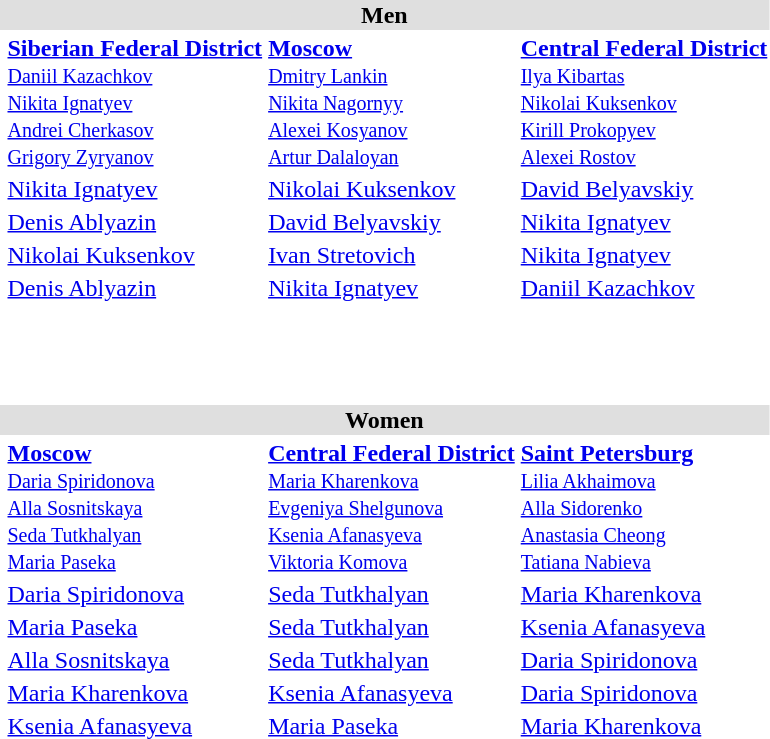<table>
<tr style="background:#dfdfdf;">
<td colspan="4" style="text-align:center;"><strong>Men</strong></td>
</tr>
<tr>
<th scope=row style="text-align:left"><br></th>
<td><strong><a href='#'>Siberian Federal District</a></strong><br><small> <a href='#'>Daniil Kazachkov</a> <br> <a href='#'>Nikita Ignatyev</a> <br> <a href='#'>Andrei Cherkasov</a> <br> <a href='#'>Grigory Zyryanov</a> </small></td>
<td><strong><a href='#'>Moscow</a></strong><br><small> <a href='#'>Dmitry Lankin</a> <br> <a href='#'>Nikita Nagornyy</a> <br> <a href='#'>Alexei Kosyanov</a> <br> <a href='#'>Artur Dalaloyan</a> </small></td>
<td><strong><a href='#'>Central Federal District</a></strong><br><small> <a href='#'>Ilya Kibartas</a> <br> <a href='#'>Nikolai Kuksenkov</a> <br> <a href='#'>Kirill Prokopyev</a> <br> <a href='#'>Alexei Rostov</a> </small></td>
</tr>
<tr>
<th scope=row style="text-align:left"><br></th>
<td><a href='#'>Nikita Ignatyev</a></td>
<td><a href='#'>Nikolai Kuksenkov</a></td>
<td><a href='#'>David Belyavskiy</a></td>
</tr>
<tr>
<th scope=row style="text-align:left"><br></th>
<td><a href='#'>Denis Ablyazin</a></td>
<td><a href='#'>David Belyavskiy</a></td>
<td><a href='#'>Nikita Ignatyev</a></td>
</tr>
<tr>
<th scope=row style="text-align:left"><br></th>
<td><a href='#'>Nikolai Kuksenkov</a></td>
<td><a href='#'>Ivan Stretovich</a></td>
<td><a href='#'>Nikita Ignatyev</a></td>
</tr>
<tr>
<th scope=row style="text-align:left"><br></th>
<td><a href='#'>Denis Ablyazin</a></td>
<td><a href='#'>Nikita Ignatyev</a></td>
<td><a href='#'>Daniil Kazachkov</a></td>
</tr>
<tr>
<th scope=row style="text-align:left"><br></th>
<td></td>
<td></td>
<td></td>
</tr>
<tr>
<th scope=row style="text-align:left"><br></th>
<td></td>
<td></td>
<td></td>
</tr>
<tr>
<th scope=row style="text-align:left"><br></th>
<td></td>
<td></td>
<td></td>
</tr>
<tr style="background:#dfdfdf;">
<td colspan="4" style="text-align:center;"><strong>Women</strong></td>
</tr>
<tr>
<th scope=row style="text-align:left"><br></th>
<td><strong><a href='#'>Moscow</a></strong><br><small><a href='#'>Daria Spiridonova</a><br><a href='#'>Alla Sosnitskaya</a><br><a href='#'>Seda Tutkhalyan</a><br><a href='#'>Maria Paseka</a></small></td>
<td><strong><a href='#'>Central Federal District</a></strong><br><small><a href='#'>Maria Kharenkova</a><br><a href='#'>Evgeniya Shelgunova</a><br><a href='#'>Ksenia Afanasyeva</a><br><a href='#'>Viktoria Komova</a></small></td>
<td><strong><a href='#'>Saint Petersburg</a></strong><br><small><a href='#'>Lilia Akhaimova</a><br><a href='#'>Alla Sidorenko</a><br><a href='#'>Anastasia Cheong</a><br><a href='#'>Tatiana Nabieva</a></small></td>
</tr>
<tr>
<th scope=row style="text-align:left"><br></th>
<td><a href='#'>Daria Spiridonova</a></td>
<td><a href='#'>Seda Tutkhalyan</a></td>
<td><a href='#'>Maria Kharenkova</a></td>
</tr>
<tr>
<th scope=row style="text-align:left"><br></th>
<td><a href='#'>Maria Paseka</a></td>
<td><a href='#'>Seda Tutkhalyan</a></td>
<td><a href='#'>Ksenia Afanasyeva</a></td>
</tr>
<tr>
<th scope=row style="text-align:left"><br></th>
<td><a href='#'>Alla Sosnitskaya</a></td>
<td><a href='#'>Seda Tutkhalyan</a></td>
<td><a href='#'>Daria Spiridonova</a></td>
</tr>
<tr>
<th scope=row style="text-align:left"><br></th>
<td><a href='#'>Maria Kharenkova</a></td>
<td><a href='#'>Ksenia Afanasyeva</a></td>
<td><a href='#'>Daria Spiridonova</a></td>
</tr>
<tr>
<th scope=row style="text-align:left"><br></th>
<td><a href='#'>Ksenia Afanasyeva</a></td>
<td><a href='#'>Maria Paseka</a></td>
<td><a href='#'>Maria Kharenkova</a></td>
</tr>
</table>
